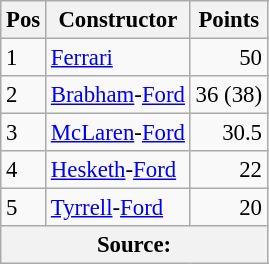<table class="wikitable" style="font-size: 95%;">
<tr>
<th>Pos</th>
<th>Constructor</th>
<th>Points</th>
</tr>
<tr>
<td>1</td>
<td> <a href='#'>Ferrari</a></td>
<td align="right">50</td>
</tr>
<tr>
<td>2</td>
<td> <a href='#'>Brabham</a>-<a href='#'>Ford</a></td>
<td align="right">36 (38)</td>
</tr>
<tr>
<td>3</td>
<td> <a href='#'>McLaren</a>-<a href='#'>Ford</a></td>
<td align="right">30.5</td>
</tr>
<tr>
<td>4</td>
<td> <a href='#'>Hesketh</a>-<a href='#'>Ford</a></td>
<td align="right">22</td>
</tr>
<tr>
<td>5</td>
<td> <a href='#'>Tyrrell</a>-<a href='#'>Ford</a></td>
<td align="right">20</td>
</tr>
<tr>
<th colspan=4>Source: </th>
</tr>
</table>
